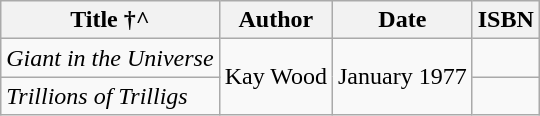<table class="wikitable">
<tr>
<th>Title †^</th>
<th>Author</th>
<th>Date</th>
<th>ISBN</th>
</tr>
<tr>
<td><em>Giant in the Universe</em></td>
<td rowspan="2">Kay Wood</td>
<td rowspan="2">January 1977</td>
<td></td>
</tr>
<tr>
<td><em>Trillions of Trilligs</em></td>
<td></td>
</tr>
</table>
